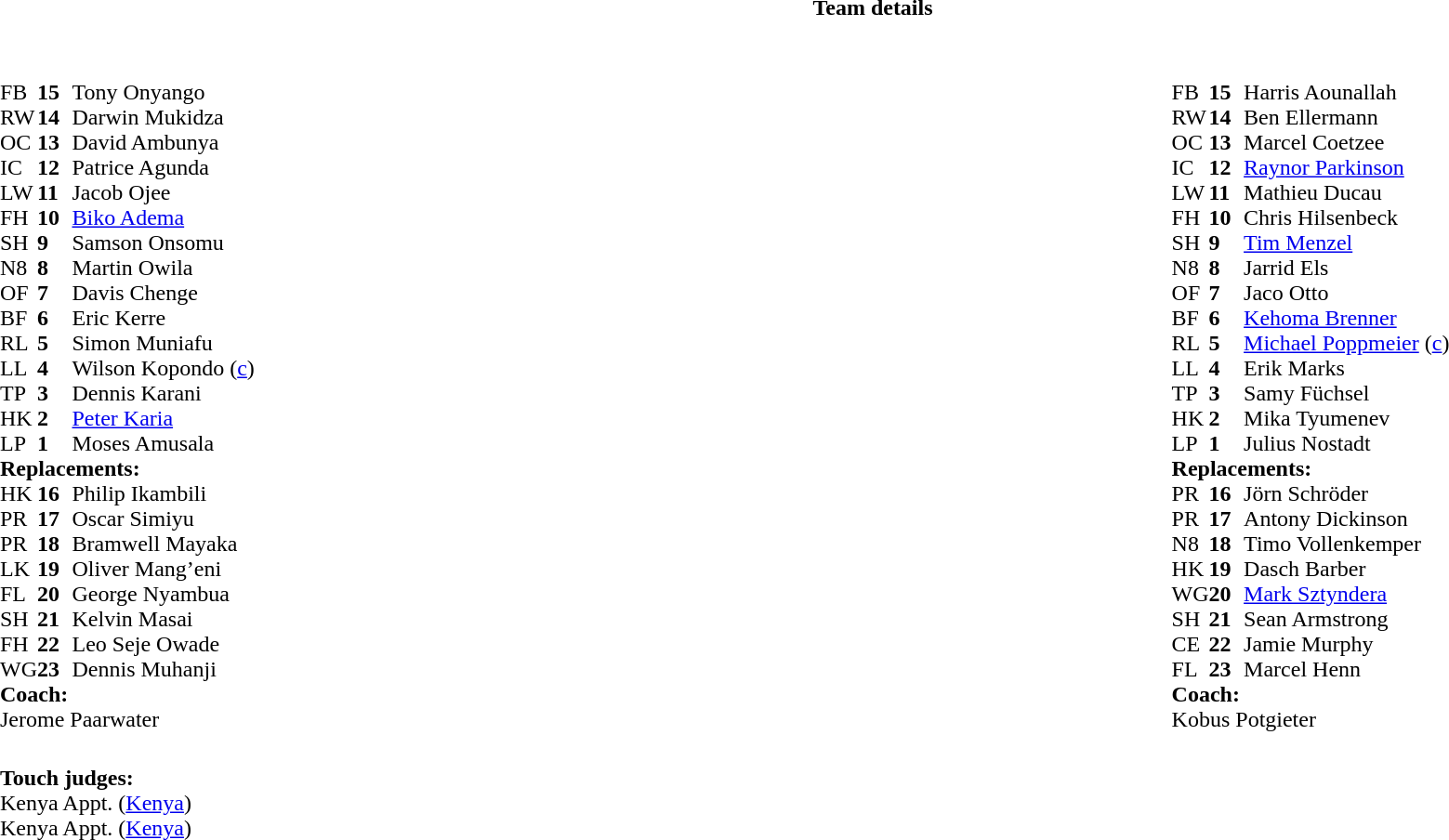<table border="0" width="100%" class="collapsible collapsed">
<tr>
<th>Team details</th>
</tr>
<tr>
<td><br><table style="width:100%;">
<tr>
<td style="vertical-align:top; width:50%"><br><table cellspacing="0" cellpadding="0">
<tr>
<th width="25"></th>
<th width="25"></th>
</tr>
<tr>
<td>FB</td>
<td><strong>15</strong></td>
<td>Tony Onyango</td>
</tr>
<tr>
<td>RW</td>
<td><strong>14</strong></td>
<td>Darwin Mukidza</td>
</tr>
<tr>
<td>OC</td>
<td><strong>13</strong></td>
<td>David Ambunya</td>
</tr>
<tr>
<td>IC</td>
<td><strong>12</strong></td>
<td>Patrice Agunda</td>
<td></td>
<td></td>
</tr>
<tr>
<td>LW</td>
<td><strong>11</strong></td>
<td>Jacob Ojee</td>
<td></td>
<td></td>
</tr>
<tr>
<td>FH</td>
<td><strong>10</strong></td>
<td><a href='#'>Biko Adema</a></td>
<td></td>
<td></td>
</tr>
<tr>
<td>SH</td>
<td><strong>9</strong></td>
<td>Samson Onsomu</td>
</tr>
<tr>
<td>N8</td>
<td><strong>8</strong></td>
<td>Martin Owila</td>
<td></td>
</tr>
<tr>
<td>OF</td>
<td><strong>7</strong></td>
<td>Davis Chenge</td>
</tr>
<tr>
<td>BF</td>
<td><strong>6</strong></td>
<td>Eric Kerre</td>
<td></td>
<td></td>
</tr>
<tr>
<td>RL</td>
<td><strong>5</strong></td>
<td>Simon Muniafu</td>
</tr>
<tr>
<td>LL</td>
<td><strong>4</strong></td>
<td>Wilson Kopondo (<a href='#'>c</a>)</td>
<td></td>
<td></td>
</tr>
<tr>
<td>TP</td>
<td><strong>3</strong></td>
<td>Dennis Karani</td>
<td></td>
<td></td>
</tr>
<tr>
<td>HK</td>
<td><strong>2</strong></td>
<td><a href='#'>Peter Karia</a></td>
<td></td>
<td></td>
</tr>
<tr>
<td>LP</td>
<td><strong>1</strong></td>
<td>Moses Amusala</td>
<td></td>
<td></td>
</tr>
<tr>
<td colspan=3><strong>Replacements:</strong></td>
</tr>
<tr>
<td>HK</td>
<td><strong>16</strong></td>
<td>Philip Ikambili</td>
<td></td>
<td></td>
</tr>
<tr>
<td>PR</td>
<td><strong>17</strong></td>
<td>Oscar Simiyu</td>
<td></td>
<td></td>
</tr>
<tr>
<td>PR</td>
<td><strong>18</strong></td>
<td>Bramwell Mayaka</td>
<td></td>
<td></td>
</tr>
<tr>
<td>LK</td>
<td><strong>19</strong></td>
<td>Oliver Mang’eni</td>
<td></td>
<td></td>
</tr>
<tr>
<td>FL</td>
<td><strong>20</strong></td>
<td>George Nyambua</td>
<td></td>
<td></td>
</tr>
<tr>
<td>SH</td>
<td><strong>21</strong></td>
<td>Kelvin Masai</td>
<td></td>
<td></td>
</tr>
<tr>
<td>FH</td>
<td><strong>22</strong></td>
<td>Leo Seje Owade</td>
<td></td>
<td></td>
</tr>
<tr>
<td>WG</td>
<td><strong>23</strong></td>
<td>Dennis Muhanji</td>
<td></td>
<td></td>
</tr>
<tr>
<td colspan=3><strong>Coach:</strong></td>
</tr>
<tr>
<td colspan="4"> Jerome Paarwater</td>
</tr>
</table>
</td>
<td style="vertical-align:top; width:50%"><br><table cellspacing="0" cellpadding="0" style="margin:auto">
<tr>
<th width="25"></th>
<th width="25"></th>
</tr>
<tr>
<td>FB</td>
<td><strong>15</strong></td>
<td>Harris Aounallah</td>
</tr>
<tr>
<td>RW</td>
<td><strong>14</strong></td>
<td>Ben Ellermann</td>
</tr>
<tr>
<td>OC</td>
<td><strong>13</strong></td>
<td>Marcel Coetzee</td>
<td></td>
<td></td>
</tr>
<tr>
<td>IC</td>
<td><strong>12</strong></td>
<td><a href='#'>Raynor Parkinson</a></td>
<td></td>
<td></td>
<td></td>
<td></td>
</tr>
<tr>
<td>LW</td>
<td><strong>11</strong></td>
<td>Mathieu Ducau</td>
</tr>
<tr>
<td>FH</td>
<td><strong>10</strong></td>
<td>Chris Hilsenbeck</td>
</tr>
<tr>
<td>SH</td>
<td><strong>9</strong></td>
<td><a href='#'>Tim Menzel</a></td>
<td></td>
<td></td>
</tr>
<tr>
<td>N8</td>
<td><strong>8</strong></td>
<td>Jarrid Els</td>
</tr>
<tr>
<td>OF</td>
<td><strong>7</strong></td>
<td>Jaco Otto</td>
<td></td>
<td></td>
<td></td>
<td></td>
</tr>
<tr>
<td>BF</td>
<td><strong>6</strong></td>
<td><a href='#'>Kehoma Brenner</a></td>
<td></td>
<td></td>
</tr>
<tr>
<td>RL</td>
<td><strong>5</strong></td>
<td><a href='#'>Michael Poppmeier</a> (<a href='#'>c</a>)</td>
</tr>
<tr>
<td>LL</td>
<td><strong>4</strong></td>
<td>Erik Marks</td>
</tr>
<tr>
<td>TP</td>
<td><strong>3</strong></td>
<td>Samy Füchsel</td>
<td></td>
<td></td>
</tr>
<tr>
<td>HK</td>
<td><strong>2</strong></td>
<td>Mika Tyumenev</td>
<td></td>
<td></td>
</tr>
<tr>
<td>LP</td>
<td><strong>1</strong></td>
<td>Julius Nostadt</td>
<td></td>
<td></td>
</tr>
<tr>
<td colspan=3><strong>Replacements:</strong></td>
</tr>
<tr>
<td>PR</td>
<td><strong>16</strong></td>
<td>Jörn Schröder</td>
<td></td>
<td></td>
</tr>
<tr>
<td>PR</td>
<td><strong>17</strong></td>
<td>Antony Dickinson</td>
<td></td>
<td></td>
</tr>
<tr>
<td>N8</td>
<td><strong>18</strong></td>
<td>Timo Vollenkemper</td>
<td></td>
<td></td>
</tr>
<tr>
<td>HK</td>
<td><strong>19</strong></td>
<td>Dasch Barber</td>
<td></td>
<td></td>
</tr>
<tr>
<td>WG</td>
<td><strong>20</strong></td>
<td><a href='#'>Mark Sztyndera</a></td>
<td></td>
<td></td>
</tr>
<tr>
<td>SH</td>
<td><strong>21</strong></td>
<td>Sean Armstrong</td>
<td></td>
<td></td>
</tr>
<tr>
<td>CE</td>
<td><strong>22</strong></td>
<td>Jamie Murphy</td>
<td></td>
<td></td>
<td></td>
<td></td>
</tr>
<tr>
<td>FL</td>
<td><strong>23</strong></td>
<td>Marcel Henn</td>
<td></td>
<td></td>
<td></td>
<td></td>
</tr>
<tr>
<td colspan=3><strong>Coach:</strong></td>
</tr>
<tr>
<td colspan="4"> Kobus Potgieter</td>
</tr>
</table>
</td>
</tr>
</table>
<table style="width:100%">
<tr>
<td><br><strong>Touch judges:</strong>
<br>Kenya Appt. (<a href='#'>Kenya</a>)
<br>Kenya Appt. (<a href='#'>Kenya</a>)</td>
</tr>
</table>
</td>
</tr>
</table>
